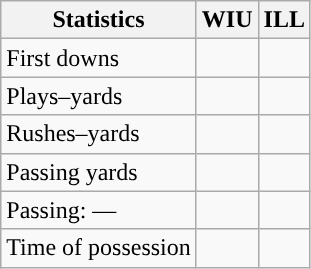<table class="wikitable" style="float:left">
<tr>
<th>Statistics</th>
<th>WIU</th>
<th>ILL</th>
</tr>
<tr>
<td>First downs</td>
<td></td>
<td></td>
</tr>
<tr>
<td>Plays–yards</td>
<td></td>
<td></td>
</tr>
<tr>
<td>Rushes–yards</td>
<td></td>
<td></td>
</tr>
<tr>
<td>Passing yards</td>
<td></td>
<td></td>
</tr>
<tr>
<td>Passing: ––</td>
<td></td>
<td></td>
</tr>
<tr>
<td>Time of possession</td>
<td></td>
<td></td>
</tr>
</table>
